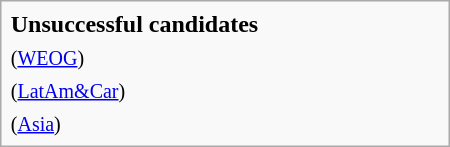<table class="infobox" width="300px">
<tr>
<td><strong>Unsuccessful candidates</strong></td>
</tr>
<tr>
<td> <small>(<a href='#'>WEOG</a>)</small></td>
</tr>
<tr>
<td> <small>(<a href='#'>LatAm&Car</a>)</small></td>
</tr>
<tr>
<td> <small>(<a href='#'>Asia</a>)</small></td>
</tr>
</table>
